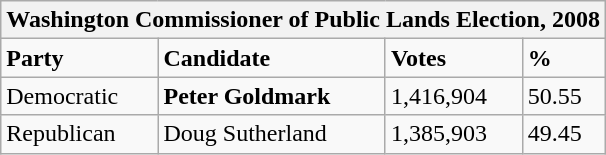<table class="wikitable">
<tr>
<th colspan="4">Washington Commissioner of Public Lands Election, 2008</th>
</tr>
<tr>
<td><strong>Party</strong></td>
<td><strong>Candidate</strong></td>
<td><strong>Votes</strong></td>
<td><strong>%</strong></td>
</tr>
<tr>
<td>Democratic</td>
<td><strong>Peter Goldmark</strong></td>
<td>1,416,904</td>
<td>50.55</td>
</tr>
<tr>
<td>Republican</td>
<td>Doug Sutherland</td>
<td>1,385,903</td>
<td>49.45</td>
</tr>
</table>
